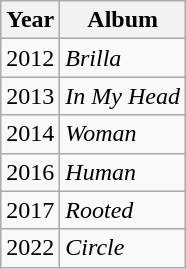<table class="wikitable">
<tr>
<th>Year</th>
<th>Album</th>
</tr>
<tr>
<td>2012</td>
<td><em>Brilla</em></td>
</tr>
<tr>
<td>2013</td>
<td><em>In My Head</em></td>
</tr>
<tr>
<td>2014</td>
<td><em>Woman</em></td>
</tr>
<tr>
<td>2016</td>
<td><em>Human</em></td>
</tr>
<tr>
<td>2017</td>
<td><em>Rooted</em></td>
</tr>
<tr>
<td>2022</td>
<td><em>Circle</em></td>
</tr>
</table>
